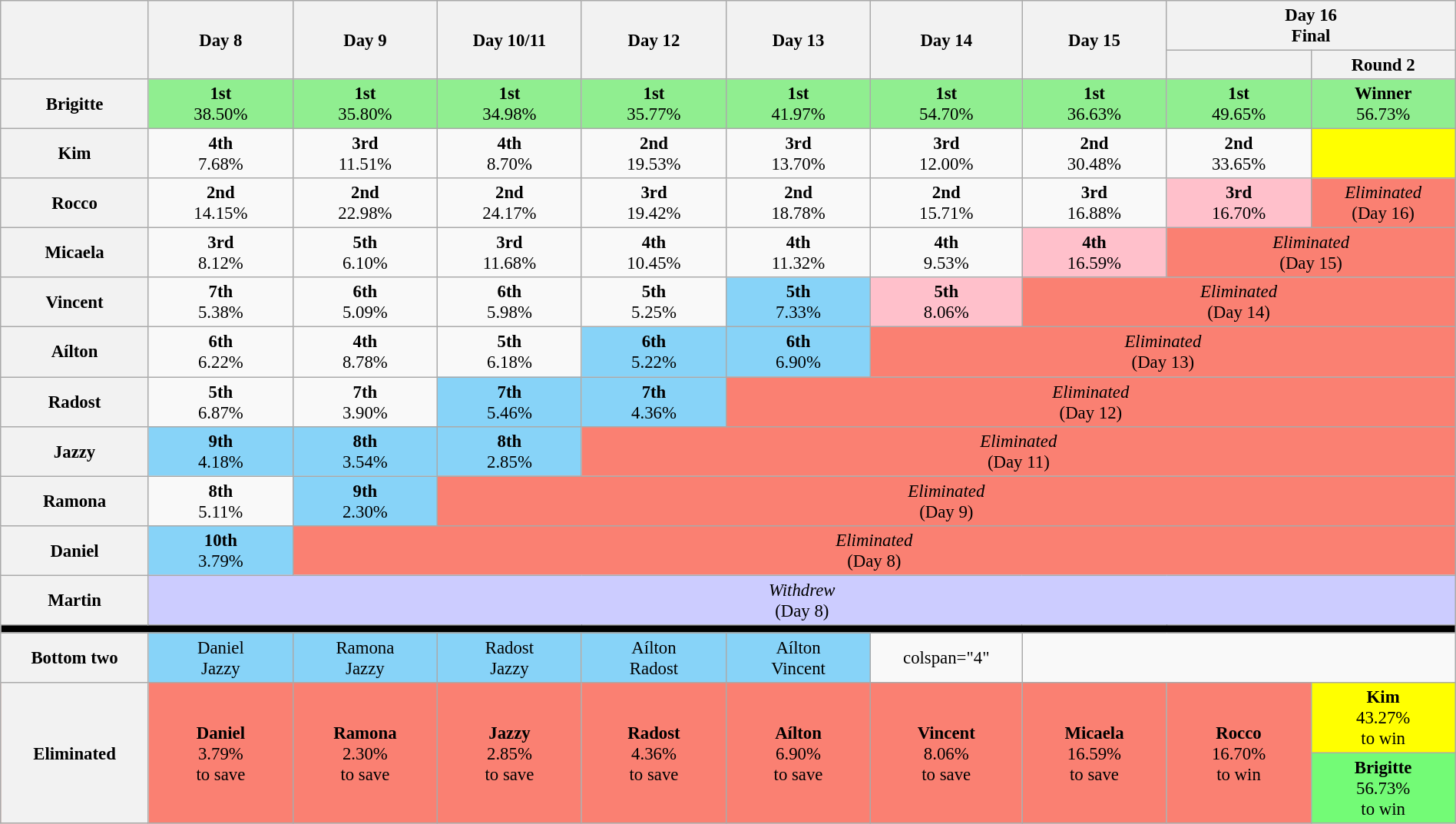<table class="wikitable" style="text-align:center; font-size:95%; width:100%;">
<tr>
<th style="width:6%" rowspan="2"></th>
<th style="width:6%" rowspan="2">Day 8</th>
<th style="width:6%" rowspan="2">Day 9</th>
<th style="width:6%" rowspan="2">Day 10/11</th>
<th style="width:6%" rowspan="2">Day 12</th>
<th style="width:6%" rowspan="2">Day 13</th>
<th style="width:6%" rowspan="2">Day 14</th>
<th style="width:6%" rowspan="2">Day 15</th>
<th style="width:12%" colspan="2">Day 16<br>Final</th>
</tr>
<tr>
<th style="width:6%"></th>
<th style="width:6%">Round 2</th>
</tr>
<tr>
<th>Brigitte</th>
<td style="background:lightgreen;"><strong>1st</strong><br>38.50%</td>
<td style="background:lightgreen;"><strong>1st</strong><br>35.80%</td>
<td style="background:lightgreen;"><strong>1st</strong><br>34.98%</td>
<td style="background:lightgreen;"><strong>1st</strong><br>35.77%</td>
<td style="background:lightgreen;"><strong>1st</strong><br>41.97%</td>
<td style="background:lightgreen;"><strong>1st</strong><br>54.70%</td>
<td style="background:lightgreen;"><strong>1st</strong><br>36.63%</td>
<td style="background:lightgreen;"><strong>1st</strong><br>49.65%</td>
<td style="background:lightgreen;"><strong>Winner</strong><br>56.73%</td>
</tr>
<tr>
<th>Kim</th>
<td><strong>4th</strong><br>7.68%</td>
<td><strong>3rd</strong><br>11.51%</td>
<td><strong>4th</strong><br>8.70%</td>
<td><strong>2nd</strong><br>19.53%</td>
<td><strong>3rd</strong><br>13.70%</td>
<td><strong>3rd</strong><br>12.00%</td>
<td><strong>2nd</strong><br>30.48%</td>
<td><strong>2nd</strong><br>33.65%</td>
<td bgcolor=Yellow></td>
</tr>
<tr>
<th>Rocco</th>
<td><strong>2nd</strong><br>14.15%</td>
<td><strong>2nd</strong><br>22.98%</td>
<td><strong>2nd</strong><br>24.17%</td>
<td><strong>3rd</strong><br>19.42%</td>
<td><strong>2nd</strong><br>18.78%</td>
<td><strong>2nd</strong><br>15.71%</td>
<td><strong>3rd</strong><br>16.88%</td>
<td style="background:pink;"><strong>3rd</strong><br>16.70%</td>
<td style="background:salmon;"><em>Eliminated</em><br>(Day 16)</td>
</tr>
<tr>
<th>Micaela</th>
<td><strong>3rd</strong><br>8.12%</td>
<td><strong>5th</strong><br>6.10%</td>
<td><strong>3rd</strong><br>11.68%</td>
<td><strong>4th</strong><br>10.45%</td>
<td><strong>4th</strong><br>11.32%</td>
<td><strong>4th</strong><br>9.53%</td>
<td style="background:pink;"><strong>4th</strong><br>16.59%</td>
<td style="background:salmon;" colspan="2"><em>Eliminated</em><br>(Day 15)</td>
</tr>
<tr>
<th>Vincent</th>
<td><strong>7th</strong><br>5.38%</td>
<td><strong>6th</strong><br>5.09%</td>
<td><strong>6th</strong><br>5.98%</td>
<td><strong>5th</strong><br>5.25%</td>
<td style="background:#87D3F8"><strong>5th</strong><br>7.33%</td>
<td style="background:pink;"><strong>5th</strong><br>8.06%</td>
<td style="background:salmon;" colspan="3"><em>Eliminated</em><br>(Day 14)</td>
</tr>
<tr>
<th>Aílton</th>
<td><strong>6th</strong><br>6.22%</td>
<td><strong>4th</strong><br>8.78%</td>
<td><strong>5th</strong><br>6.18%</td>
<td style="background:#87D3F8"><strong>6th</strong><br>5.22%</td>
<td style="background:#87D3F8"><strong>6th</strong><br>6.90%</td>
<td style="background:salmon;" colspan="4"><em>Eliminated</em><br>(Day 13)</td>
</tr>
<tr>
<th>Radost</th>
<td><strong>5th</strong><br>6.87%</td>
<td><strong>7th</strong><br>3.90%</td>
<td style="background:#87D3F8"><strong>7th</strong><br>5.46%</td>
<td style="background:#87D3F8"><strong>7th</strong><br>4.36%</td>
<td style="background:salmon;" colspan="5"><em>Eliminated</em><br>(Day 12)</td>
</tr>
<tr>
<th>Jazzy</th>
<td style="background:#87D3F8"><strong>9th</strong><br>4.18%</td>
<td style="background:#87D3F8"><strong>8th</strong><br>3.54%</td>
<td style="background:#87D3F8"><strong>8th</strong><br>2.85%</td>
<td style="background:salmon;" colspan="6"><em>Eliminated</em><br>(Day 11)</td>
</tr>
<tr>
<th>Ramona</th>
<td><strong>8th</strong><br>5.11%</td>
<td style="background:#87D3F8"><strong>9th</strong><br>2.30%</td>
<td style="background:salmon;" colspan="7"><em>Eliminated</em><br>(Day 9)</td>
</tr>
<tr>
<th>Daniel</th>
<td style="background:#87D3F8"><strong>10th</strong><br>3.79%</td>
<td style="background:salmon;" colspan="8"><em>Eliminated</em><br>(Day 8)</td>
</tr>
<tr>
<th>Martin</th>
<td style="background:#ccf;" colspan="9"><em>Withdrew</em><br>(Day 8)</td>
</tr>
<tr>
<td style="background:#000;" colspan="12"></td>
</tr>
<tr>
<th>Bottom two</th>
<td style="background:#87d3f8;">Daniel<br>Jazzy</td>
<td style="background:#87d3f8;">Ramona<br>Jazzy</td>
<td style="background:#87d3f8;">Radost<br>Jazzy</td>
<td style="background:#87d3f8;">Aílton<br>Radost</td>
<td style="background:#87d3f8;">Aílton<br>Vincent</td>
<td>colspan="4" </td>
</tr>
<tr style="background:salmon;">
<th rowspan="2">Eliminated</th>
<td rowspan="2"><strong>Daniel</strong><br>3.79%<br>to save</td>
<td rowspan="2"><strong>Ramona</strong><br>2.30%<br>to save</td>
<td rowspan="2"><strong>Jazzy</strong><br>2.85%<br>to save</td>
<td rowspan="2"><strong>Radost</strong><br>4.36%<br>to save</td>
<td rowspan="2"><strong>Aílton</strong><br>6.90%<br>to save</td>
<td rowspan="2"><strong>Vincent</strong><br>8.06%<br>to save</td>
<td rowspan="2"><strong>Micaela</strong><br>16.59%<br>to save</td>
<td rowspan="2"><strong>Rocco</strong><br>16.70%<br>to win</td>
<td style="background:yellow"><strong>Kim</strong><br>43.27%<br>to win</td>
</tr>
<tr>
<td style="background:#73FB76"><strong>Brigitte</strong><br>56.73%<br>to win</td>
</tr>
</table>
